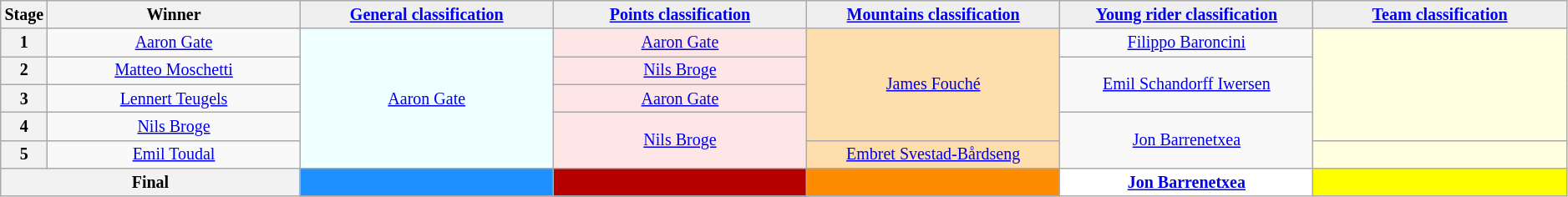<table class="wikitable" style="text-align: center; font-size:smaller;">
<tr>
<th style="width:1%;">Stage</th>
<th style="width:16.5%;">Winner</th>
<th style="background:#efefef; width:16.5%;"><a href='#'>General classification</a><br></th>
<th style="background:#efefef; width:16.5%;"><a href='#'>Points classification</a><br></th>
<th style="background:#efefef; width:16.5%;"><a href='#'>Mountains classification</a><br></th>
<th style="background:#efefef; width:16.5%;"><a href='#'>Young rider classification</a><br></th>
<th style="background:#efefef; width:16.5%;"><a href='#'>Team classification</a></th>
</tr>
<tr>
<th>1</th>
<td><a href='#'>Aaron Gate</a></td>
<td style="background:azure;" rowspan="5"><a href='#'>Aaron Gate</a></td>
<td style="background:#FFE6E6;"><a href='#'>Aaron Gate</a></td>
<td style="background:navajowhite;" rowspan="4"><a href='#'>James Fouché</a></td>
<td style="background:offwhite;"><a href='#'>Filippo Baroncini</a></td>
<td style="background:lightyellow;" rowspan="4"></td>
</tr>
<tr>
<th>2</th>
<td><a href='#'>Matteo Moschetti</a></td>
<td style="background:#FFE6E6;"><a href='#'>Nils Broge</a></td>
<td style="background:offwhite;"rowspan="2"><a href='#'>Emil Schandorff Iwersen</a></td>
</tr>
<tr>
<th>3</th>
<td><a href='#'>Lennert Teugels</a></td>
<td style="background:#FFE6E6;"><a href='#'>Aaron Gate</a></td>
</tr>
<tr>
<th>4</th>
<td><a href='#'>Nils Broge</a></td>
<td style="background:#FFE6E6;" rowspan="2"><a href='#'>Nils Broge</a></td>
<td style="background:offwhite;" rowspan="2"><a href='#'>Jon Barrenetxea</a></td>
</tr>
<tr>
<th>5</th>
<td><a href='#'>Emil Toudal</a></td>
<td style="background:navajowhite;"><a href='#'>Embret Svestad-Bårdseng</a></td>
<td style="background:lightyellow;"></td>
</tr>
<tr>
<th colspan="2">Final</th>
<th style="background:dodgerblue;"></th>
<th style="background:#B60000;"></th>
<th style="background:#FF8C00"></th>
<th style="background:white;"><a href='#'>Jon Barrenetxea</a></th>
<th style="background:yellow;"></th>
</tr>
</table>
